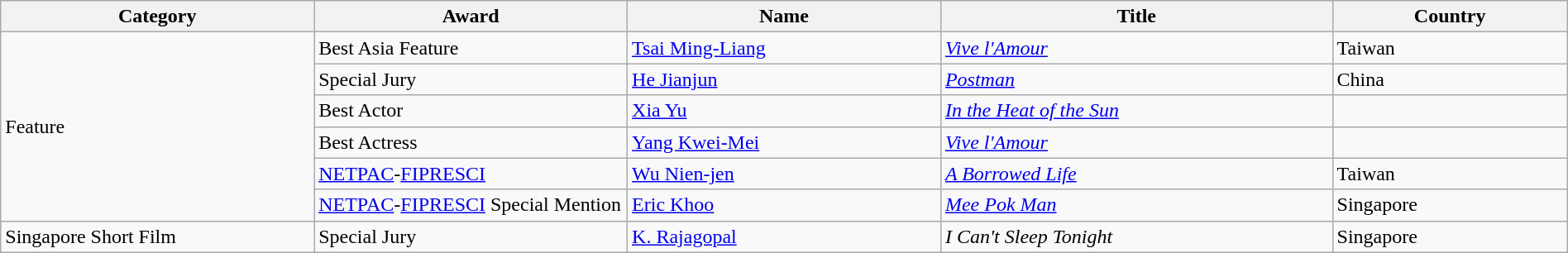<table class="wikitable" width="100%">
<tr>
<th width="20%" scope="col">Category</th>
<th width="20%" scope="col">Award</th>
<th width="20%" scope="col">Name</th>
<th width="25%" scope="col">Title</th>
<th width="15%" scope="col">Country</th>
</tr>
<tr>
<td rowspan="6">Feature</td>
<td>Best Asia Feature</td>
<td><a href='#'>Tsai Ming-Liang</a></td>
<td><em><a href='#'>Vive l'Amour</a></em></td>
<td>Taiwan</td>
</tr>
<tr>
<td>Special Jury</td>
<td><a href='#'>He Jianjun</a></td>
<td><em><a href='#'>Postman</a></em></td>
<td>China</td>
</tr>
<tr>
<td>Best Actor</td>
<td><a href='#'>Xia Yu</a></td>
<td><em><a href='#'>In the Heat of the Sun</a></em></td>
<td></td>
</tr>
<tr>
<td>Best Actress</td>
<td><a href='#'>Yang Kwei-Mei</a></td>
<td><em><a href='#'>Vive l'Amour</a></em></td>
<td></td>
</tr>
<tr>
<td><a href='#'>NETPAC</a>-<a href='#'>FIPRESCI</a></td>
<td><a href='#'>Wu Nien-jen</a></td>
<td><em><a href='#'>A Borrowed Life</a></em></td>
<td>Taiwan</td>
</tr>
<tr>
<td><a href='#'>NETPAC</a>-<a href='#'>FIPRESCI</a> Special Mention</td>
<td><a href='#'>Eric Khoo</a></td>
<td><em><a href='#'>Mee Pok Man</a></em></td>
<td>Singapore</td>
</tr>
<tr>
<td>Singapore Short Film</td>
<td>Special Jury</td>
<td><a href='#'>K. Rajagopal</a></td>
<td><em>I Can't Sleep Tonight </em></td>
<td>Singapore</td>
</tr>
</table>
